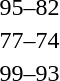<table style="text-align:center">
<tr>
<th width=200></th>
<th width=100></th>
<th width=200></th>
</tr>
<tr>
<td align=right><strong></strong></td>
<td align=center>95–82</td>
<td align=left></td>
</tr>
<tr>
<td align=right><strong></strong></td>
<td align=center>77–74</td>
<td align=left></td>
</tr>
<tr>
<td align=right><strong></strong></td>
<td align=center>99–93</td>
<td align=left></td>
</tr>
</table>
